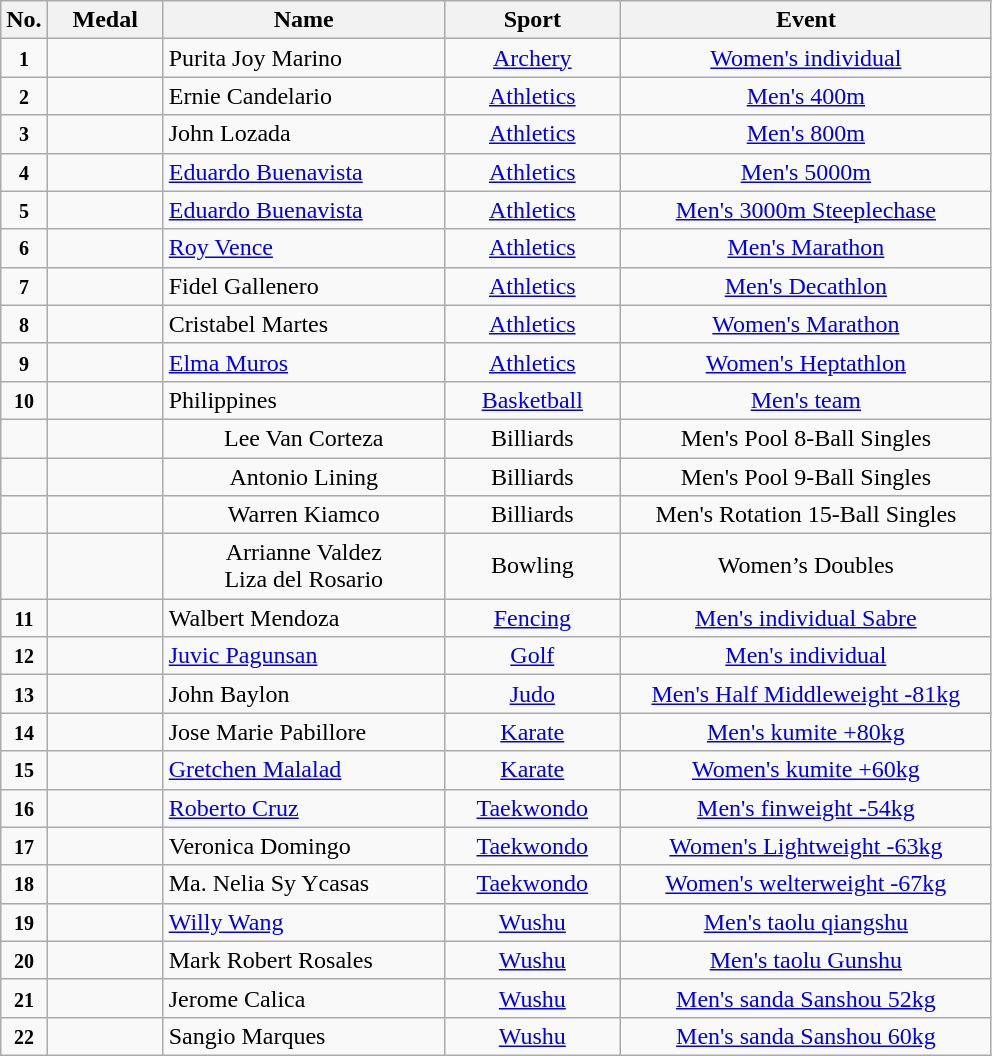<table class="wikitable" style="font-size:100%; text-align:center;">
<tr>
<th width="10">No.</th>
<th width="70">Medal</th>
<th width="180">Name</th>
<th width="110">Sport</th>
<th width="240">Event</th>
</tr>
<tr>
<td><small><strong>1</strong></small></td>
<td></td>
<td align=left>Purita Joy Marino</td>
<td> <a href='#'>Archery</a></td>
<td><a href='#'>Women's individual</a></td>
</tr>
<tr>
<td><small><strong>2</strong></small></td>
<td></td>
<td align=left>Ernie Candelario</td>
<td> <a href='#'>Athletics</a></td>
<td><a href='#'>Men's 400m</a></td>
</tr>
<tr>
<td><small><strong>3</strong></small></td>
<td></td>
<td align=left>John Lozada</td>
<td> <a href='#'>Athletics</a></td>
<td><a href='#'>Men's 800m</a></td>
</tr>
<tr>
<td><small><strong>4</strong></small></td>
<td></td>
<td align=left><a href='#'>Eduardo Buenavista</a></td>
<td> <a href='#'>Athletics</a></td>
<td><a href='#'>Men's 5000m</a></td>
</tr>
<tr>
<td><small><strong>5</strong></small></td>
<td></td>
<td align=left><a href='#'>Eduardo Buenavista</a></td>
<td> <a href='#'>Athletics</a></td>
<td><a href='#'>Men's 3000m Steeplechase</a></td>
</tr>
<tr>
<td><small><strong>6</strong></small></td>
<td></td>
<td align=left><a href='#'>Roy Vence</a></td>
<td> <a href='#'>Athletics</a></td>
<td><a href='#'>Men's Marathon</a></td>
</tr>
<tr>
<td><small><strong>7</strong></small></td>
<td></td>
<td align=left>Fidel Gallenero</td>
<td> <a href='#'>Athletics</a></td>
<td><a href='#'>Men's Decathlon</a></td>
</tr>
<tr>
<td><small><strong>8</strong></small></td>
<td></td>
<td align=left>Cristabel Martes</td>
<td> <a href='#'>Athletics</a></td>
<td><a href='#'>Women's Marathon</a></td>
</tr>
<tr>
<td><small><strong>9</strong></small></td>
<td></td>
<td align=left><a href='#'>Elma Muros</a></td>
<td> <a href='#'>Athletics</a></td>
<td><a href='#'>Women's Heptathlon</a></td>
</tr>
<tr>
<td><small><strong>10</strong></small></td>
<td></td>
<td align=left>Philippines</td>
<td> <a href='#'>Basketball</a></td>
<td><a href='#'>Men's team</a></td>
</tr>
<tr>
<td></td>
<td></td>
<td>Lee Van Corteza</td>
<td>Billiards</td>
<td>Men's Pool 8-Ball Singles</td>
</tr>
<tr>
<td></td>
<td></td>
<td>Antonio Lining</td>
<td>Billiards</td>
<td>Men's Pool 9-Ball Singles</td>
</tr>
<tr>
<td></td>
<td></td>
<td>Warren Kiamco</td>
<td>Billiards</td>
<td>Men's Rotation 15-Ball Singles</td>
</tr>
<tr>
<td></td>
<td></td>
<td>Arrianne Valdez<br>Liza del Rosario</td>
<td>Bowling</td>
<td>Women’s Doubles</td>
</tr>
<tr>
<td><small><strong>11</strong></small></td>
<td></td>
<td align=left>Walbert Mendoza</td>
<td> <a href='#'>Fencing</a></td>
<td><a href='#'>Men's individual Sabre</a></td>
</tr>
<tr>
<td><small><strong>12</strong></small></td>
<td></td>
<td align=left><a href='#'>Juvic Pagunsan</a></td>
<td> <a href='#'>Golf</a></td>
<td><a href='#'>Men's individual</a></td>
</tr>
<tr>
<td><small><strong>13</strong></small></td>
<td></td>
<td align=left>John Baylon</td>
<td> <a href='#'>Judo</a></td>
<td><a href='#'>Men's Half Middleweight -81kg</a></td>
</tr>
<tr>
<td><small><strong>14</strong></small></td>
<td></td>
<td align=left>Jose Marie Pabillore</td>
<td> <a href='#'>Karate</a></td>
<td><a href='#'>Men's kumite +80kg</a></td>
</tr>
<tr>
<td><small><strong>15</strong></small></td>
<td></td>
<td align=left><a href='#'>Gretchen Malalad</a></td>
<td> <a href='#'>Karate</a></td>
<td><a href='#'>Women's kumite +60kg</a></td>
</tr>
<tr>
<td><small><strong>16</strong></small></td>
<td></td>
<td align=left><a href='#'>Roberto Cruz</a></td>
<td> <a href='#'>Taekwondo</a></td>
<td><a href='#'>Men's finweight -54kg</a></td>
</tr>
<tr>
<td><small><strong>17</strong></small></td>
<td></td>
<td align=left>Veronica Domingo</td>
<td> <a href='#'>Taekwondo</a></td>
<td><a href='#'>Women's Lightweight -63kg</a></td>
</tr>
<tr>
<td><small><strong>18</strong></small></td>
<td></td>
<td align=left>Ma. Nelia Sy Ycasas</td>
<td> <a href='#'>Taekwondo</a></td>
<td><a href='#'>Women's welterweight -67kg</a></td>
</tr>
<tr>
<td><small><strong>19</strong></small></td>
<td></td>
<td align=left><a href='#'>Willy Wang</a></td>
<td> <a href='#'>Wushu</a></td>
<td><a href='#'>Men's taolu qiangshu</a></td>
</tr>
<tr>
<td><small><strong>20</strong></small></td>
<td></td>
<td align=left>Mark Robert Rosales</td>
<td> <a href='#'>Wushu</a></td>
<td><a href='#'>Men's taolu Gunshu</a></td>
</tr>
<tr>
<td><small><strong>21</strong></small></td>
<td></td>
<td align=left>Jerome Calica</td>
<td> <a href='#'>Wushu</a></td>
<td><a href='#'>Men's sanda Sanshou 52kg</a></td>
</tr>
<tr>
<td><small><strong>22</strong></small></td>
<td></td>
<td align=left>Sangio Marques</td>
<td> <a href='#'>Wushu</a></td>
<td><a href='#'>Men's sanda Sanshou 60kg</a></td>
</tr>
</table>
